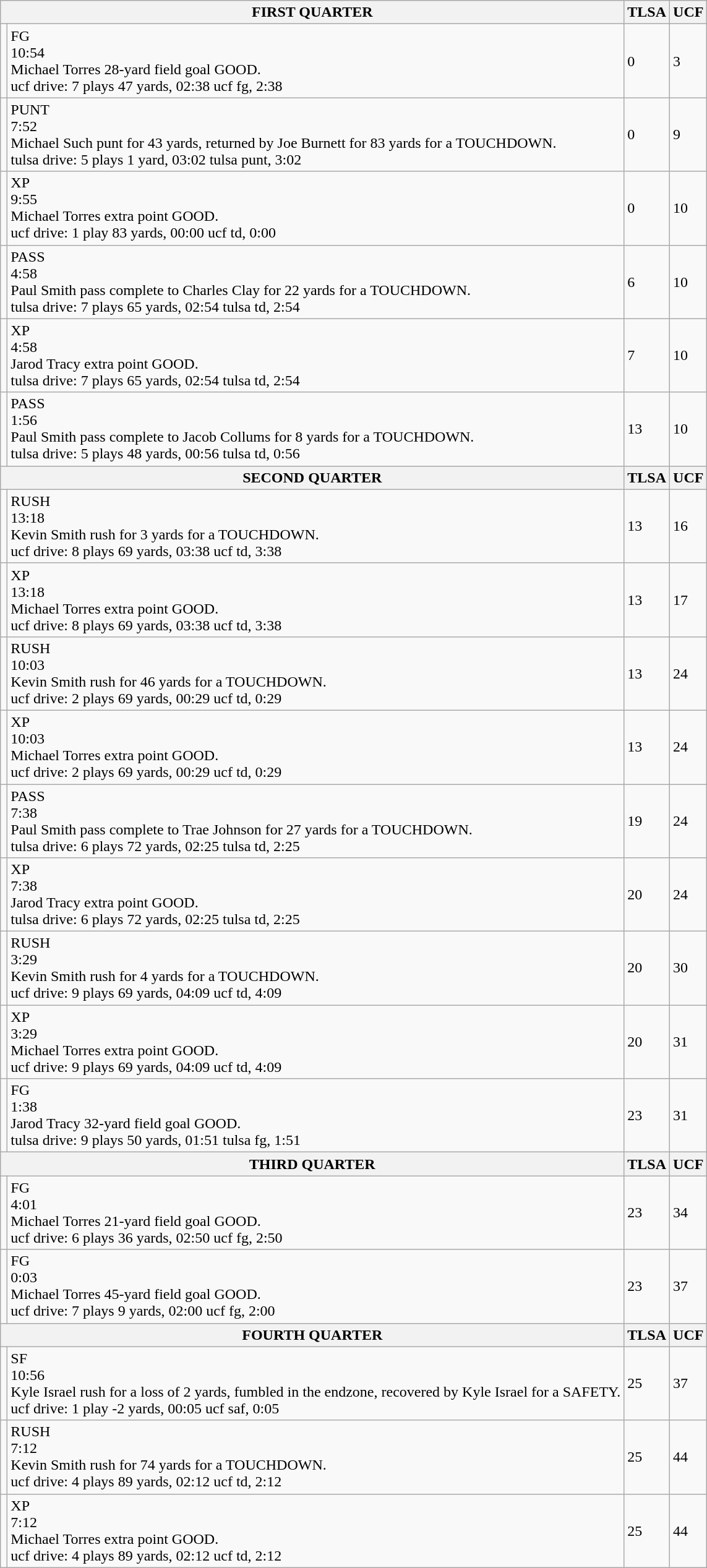<table class="wikitable mw-collapsible">
<tr>
<th colspan="2">FIRST QUARTER</th>
<th>TLSA</th>
<th>UCF</th>
</tr>
<tr>
<td></td>
<td>FG<br>10:54<br>Michael Torres 28-yard field goal GOOD.<br>ucf drive: 7 plays 47 yards, 02:38 ucf fg, 2:38</td>
<td>0</td>
<td>3</td>
</tr>
<tr>
<td></td>
<td>PUNT<br>7:52<br>Michael Such punt for 43 yards, returned by Joe Burnett for 83 yards for a TOUCHDOWN.<br>tulsa drive: 5 plays 1 yard, 03:02 tulsa punt, 3:02</td>
<td>0</td>
<td>9</td>
</tr>
<tr>
<td></td>
<td>XP<br>9:55<br>Michael Torres extra point GOOD.<br>ucf drive: 1 play 83 yards, 00:00 ucf td, 0:00</td>
<td>0</td>
<td>10</td>
</tr>
<tr>
<td></td>
<td>PASS<br>4:58<br>Paul Smith pass complete to Charles Clay for 22 yards for a TOUCHDOWN.<br>tulsa drive: 7 plays 65 yards, 02:54 tulsa td, 2:54</td>
<td>6</td>
<td>10</td>
</tr>
<tr>
<td></td>
<td>XP<br>4:58<br>Jarod Tracy extra point GOOD.<br>tulsa drive: 7 plays 65 yards, 02:54 tulsa td, 2:54</td>
<td>7</td>
<td>10</td>
</tr>
<tr>
<td></td>
<td>PASS<br>1:56<br>Paul Smith pass complete to Jacob Collums for 8 yards for a TOUCHDOWN.<br>tulsa drive: 5 plays 48 yards, 00:56 tulsa td, 0:56</td>
<td>13</td>
<td>10</td>
</tr>
<tr>
<th colspan="2">SECOND QUARTER</th>
<th>TLSA</th>
<th>UCF</th>
</tr>
<tr>
<td></td>
<td>RUSH<br>13:18<br>Kevin Smith rush for 3 yards for a TOUCHDOWN.<br>ucf drive: 8 plays 69 yards, 03:38 ucf td, 3:38</td>
<td>13</td>
<td>16</td>
</tr>
<tr>
<td></td>
<td>XP<br>13:18<br>Michael Torres extra point GOOD.<br>ucf drive: 8 plays 69 yards, 03:38 ucf td, 3:38</td>
<td>13</td>
<td>17</td>
</tr>
<tr>
<td></td>
<td>RUSH<br>10:03<br>Kevin Smith rush for 46 yards for a TOUCHDOWN.<br>ucf drive: 2 plays 69 yards, 00:29 ucf td, 0:29</td>
<td>13</td>
<td>24</td>
</tr>
<tr>
<td></td>
<td>XP<br>10:03<br>Michael Torres extra point GOOD.<br>ucf drive: 2 plays 69 yards, 00:29 ucf td, 0:29</td>
<td>13</td>
<td>24</td>
</tr>
<tr>
<td></td>
<td>PASS<br>7:38<br>Paul Smith pass complete to Trae Johnson for 27 yards for a TOUCHDOWN.<br>tulsa drive: 6 plays 72 yards, 02:25 tulsa td, 2:25</td>
<td>19</td>
<td>24</td>
</tr>
<tr>
<td></td>
<td>XP<br>7:38<br>Jarod Tracy extra point GOOD.<br>tulsa drive: 6 plays 72 yards, 02:25 tulsa td, 2:25</td>
<td>20</td>
<td>24</td>
</tr>
<tr>
<td></td>
<td>RUSH<br>3:29<br>Kevin Smith rush for 4 yards for a TOUCHDOWN.<br>ucf drive: 9 plays 69 yards, 04:09 ucf td, 4:09</td>
<td>20</td>
<td>30</td>
</tr>
<tr>
<td></td>
<td>XP<br>3:29<br>Michael Torres extra point GOOD.<br>ucf drive: 9 plays 69 yards, 04:09 ucf td, 4:09</td>
<td>20</td>
<td>31</td>
</tr>
<tr>
<td></td>
<td>FG<br>1:38<br>Jarod Tracy 32-yard field goal GOOD.<br>tulsa drive: 9 plays 50 yards, 01:51 tulsa fg, 1:51</td>
<td>23</td>
<td>31</td>
</tr>
<tr>
<th colspan="2">THIRD QUARTER</th>
<th>TLSA</th>
<th>UCF</th>
</tr>
<tr>
<td></td>
<td>FG<br>4:01<br>Michael Torres 21-yard field goal GOOD.<br>ucf drive: 6 plays 36 yards, 02:50 ucf fg, 2:50</td>
<td>23</td>
<td>34</td>
</tr>
<tr>
<td></td>
<td>FG<br>0:03<br>Michael Torres 45-yard field goal GOOD.<br>ucf drive: 7 plays 9 yards, 02:00 ucf fg, 2:00</td>
<td>23</td>
<td>37</td>
</tr>
<tr>
<th colspan="2">FOURTH QUARTER</th>
<th>TLSA</th>
<th>UCF</th>
</tr>
<tr>
<td></td>
<td>SF<br>10:56<br>Kyle Israel rush for a loss of 2 yards, fumbled in the endzone, recovered by Kyle Israel for a SAFETY.<br>ucf drive: 1 play -2 yards, 00:05 ucf saf, 0:05</td>
<td>25</td>
<td>37</td>
</tr>
<tr>
<td></td>
<td>RUSH<br>7:12<br>Kevin Smith rush for 74 yards for a TOUCHDOWN.<br>ucf drive: 4 plays 89 yards, 02:12 ucf td, 2:12</td>
<td>25</td>
<td>44</td>
</tr>
<tr>
<td></td>
<td>XP<br>7:12<br>Michael Torres extra point GOOD.<br>ucf drive: 4 plays 89 yards, 02:12 ucf td, 2:12</td>
<td>25</td>
<td>44</td>
</tr>
</table>
